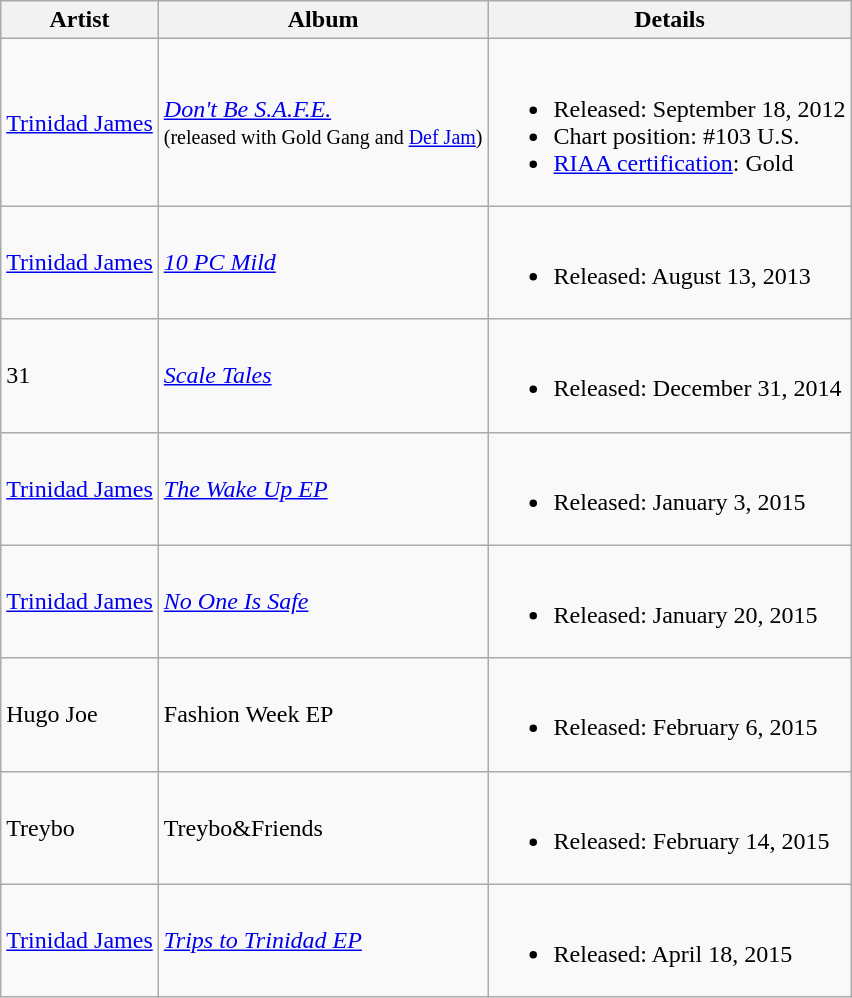<table class="wikitable sortable">
<tr>
<th>Artist</th>
<th>Album</th>
<th class="unsortable">Details</th>
</tr>
<tr>
<td><a href='#'>Trinidad James</a></td>
<td><em><a href='#'>Don't Be S.A.F.E.</a></em> <br><small>(released with Gold Gang and <a href='#'>Def Jam</a>)</small></td>
<td><br><ul><li>Released: September 18, 2012</li><li>Chart position: #103 U.S.</li><li><a href='#'>RIAA certification</a>: Gold</li></ul></td>
</tr>
<tr>
<td><a href='#'>Trinidad James</a></td>
<td><em><a href='#'>10 PC Mild</a></em></td>
<td><br><ul><li>Released: August 13, 2013</li></ul></td>
</tr>
<tr>
<td>31</td>
<td><em><a href='#'>Scale Tales</a></em> </td>
<td><br><ul><li>Released: December 31, 2014</li></ul></td>
</tr>
<tr>
<td><a href='#'>Trinidad James</a></td>
<td><em><a href='#'>The Wake Up EP</a></em></td>
<td><br><ul><li>Released: January 3, 2015</li></ul></td>
</tr>
<tr>
<td><a href='#'>Trinidad James</a></td>
<td><em><a href='#'>No One Is Safe</a></em></td>
<td><br><ul><li>Released: January 20, 2015</li></ul></td>
</tr>
<tr>
<td>Hugo Joe</td>
<td>Fashion Week EP</td>
<td><br><ul><li>Released: February 6, 2015</li></ul></td>
</tr>
<tr>
<td>Treybo</td>
<td>Treybo&Friends</td>
<td><br><ul><li>Released: February 14, 2015</li></ul></td>
</tr>
<tr>
<td><a href='#'>Trinidad James</a></td>
<td><em><a href='#'>Trips to Trinidad EP</a></em></td>
<td><br><ul><li>Released: April 18, 2015</li></ul></td>
</tr>
</table>
